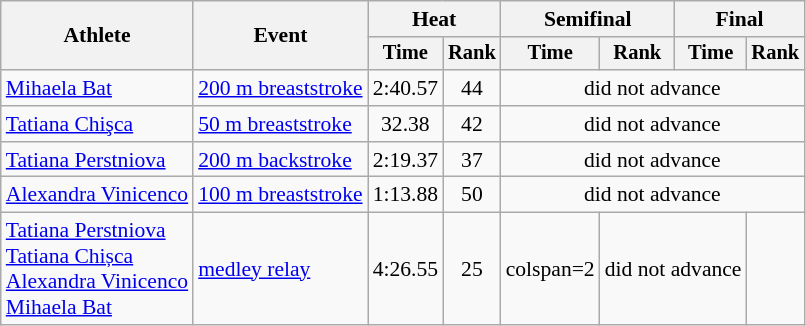<table class=wikitable style="font-size:90%">
<tr>
<th rowspan="2">Athlete</th>
<th rowspan="2">Event</th>
<th colspan="2">Heat</th>
<th colspan="2">Semifinal</th>
<th colspan="2">Final</th>
</tr>
<tr style="font-size:95%">
<th>Time</th>
<th>Rank</th>
<th>Time</th>
<th>Rank</th>
<th>Time</th>
<th>Rank</th>
</tr>
<tr align=center>
<td align=left><a href='#'>Mihaela Bat</a></td>
<td align=left><a href='#'>200 m breaststroke</a></td>
<td>2:40.57</td>
<td>44</td>
<td colspan=4>did not advance</td>
</tr>
<tr align=center>
<td align=left><a href='#'>Tatiana Chişca</a></td>
<td align=left><a href='#'>50 m breaststroke</a></td>
<td>32.38</td>
<td>42</td>
<td colspan=4>did not advance</td>
</tr>
<tr align=center>
<td align=left><a href='#'>Tatiana Perstniova</a></td>
<td align=left><a href='#'>200 m backstroke</a></td>
<td>2:19.37</td>
<td>37</td>
<td colspan=4>did not advance</td>
</tr>
<tr align=center>
<td align=left><a href='#'>Alexandra Vinicenco</a></td>
<td align=left><a href='#'>100 m breaststroke</a></td>
<td>1:13.88</td>
<td>50</td>
<td colspan=4>did not advance</td>
</tr>
<tr align=center>
<td align=left><a href='#'>Tatiana Perstniova</a><br><a href='#'>Tatiana Chișca</a><br><a href='#'>Alexandra Vinicenco</a><br><a href='#'>Mihaela Bat</a></td>
<td align=left><a href='#'> medley relay</a></td>
<td>4:26.55</td>
<td>25</td>
<td>colspan=2 </td>
<td colspan=2>did not advance</td>
</tr>
</table>
